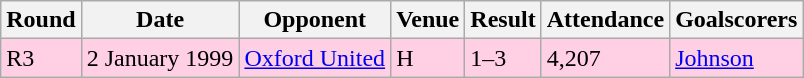<table class="wikitable">
<tr>
<th>Round</th>
<th>Date</th>
<th>Opponent</th>
<th>Venue</th>
<th>Result</th>
<th>Attendance</th>
<th>Goalscorers</th>
</tr>
<tr style="background-color: #ffd0e3;">
<td>R3</td>
<td>2 January 1999</td>
<td><a href='#'>Oxford United</a></td>
<td>H</td>
<td>1–3</td>
<td>4,207</td>
<td><a href='#'>Johnson</a></td>
</tr>
</table>
